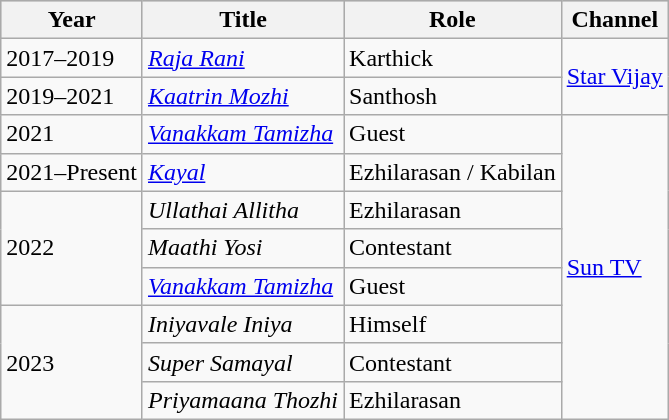<table class="wikitable">
<tr style="background:#ccc; text-align:center;">
<th>Year</th>
<th>Title</th>
<th>Role</th>
<th>Channel</th>
</tr>
<tr>
<td>2017–2019</td>
<td><em><a href='#'>Raja Rani</a></em></td>
<td>Karthick</td>
<td rowspan="2"><a href='#'>Star Vijay</a></td>
</tr>
<tr>
<td>2019–2021</td>
<td><em><a href='#'>Kaatrin Mozhi</a></em></td>
<td>Santhosh</td>
</tr>
<tr>
<td>2021</td>
<td><em><a href='#'>Vanakkam Tamizha</a></em></td>
<td>Guest</td>
<td rowspan="8"><a href='#'>Sun TV</a></td>
</tr>
<tr>
<td>2021–Present</td>
<td><em><a href='#'>Kayal</a></em></td>
<td>Ezhilarasan / Kabilan</td>
</tr>
<tr>
<td rowspan="3">2022</td>
<td><em>Ullathai Allitha</em></td>
<td>Ezhilarasan</td>
</tr>
<tr>
<td><em>Maathi Yosi</em></td>
<td>Contestant</td>
</tr>
<tr>
<td><em><a href='#'>Vanakkam Tamizha</a></em></td>
<td>Guest</td>
</tr>
<tr>
<td rowspan="3">2023</td>
<td><em>Iniyavale Iniya</em></td>
<td>Himself</td>
</tr>
<tr>
<td><em>Super Samayal</em></td>
<td>Contestant</td>
</tr>
<tr>
<td><em>Priyamaana Thozhi</em></td>
<td>Ezhilarasan</td>
</tr>
</table>
